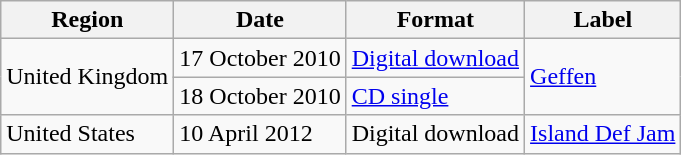<table class="wikitable">
<tr>
<th>Region</th>
<th>Date</th>
<th>Format</th>
<th>Label</th>
</tr>
<tr>
<td rowspan="2">United Kingdom</td>
<td>17 October 2010</td>
<td><a href='#'>Digital download</a></td>
<td rowspan="2"><a href='#'>Geffen</a></td>
</tr>
<tr>
<td>18 October 2010</td>
<td><a href='#'>CD single</a></td>
</tr>
<tr>
<td>United States</td>
<td>10 April 2012</td>
<td>Digital download</td>
<td><a href='#'>Island Def Jam</a></td>
</tr>
</table>
